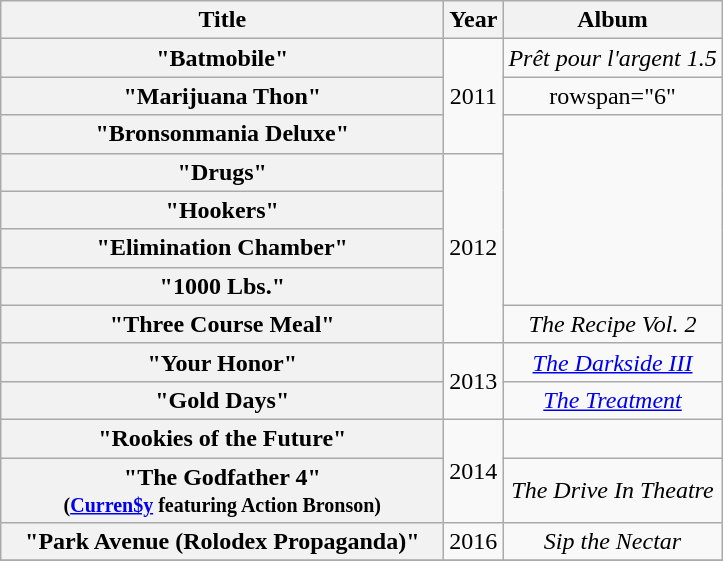<table class="wikitable plainrowheaders" style="text-align:center;">
<tr>
<th scope="col" style="width:18em;">Title</th>
<th scope="col">Year</th>
<th scope="col">Album</th>
</tr>
<tr>
<th scope="row">"Batmobile"<br></th>
<td rowspan="3">2011</td>
<td><em>Prêt pour l'argent 1.5</em></td>
</tr>
<tr>
<th scope="row">"Marijuana Thon"<br></th>
<td>rowspan="6" </td>
</tr>
<tr>
<th scope="row">"Bronsonmania Deluxe"<br></th>
</tr>
<tr>
<th scope="row">"Drugs"<br></th>
<td rowspan="5">2012</td>
</tr>
<tr>
<th scope="row">"Hookers"<br></th>
</tr>
<tr>
<th scope="row">"Elimination Chamber"<br></th>
</tr>
<tr>
<th scope="row">"1000 Lbs."<br></th>
</tr>
<tr>
<th scope="row">"Three Course Meal"<br></th>
<td><em>The Recipe Vol. 2</em></td>
</tr>
<tr>
<th scope="row">"Your Honor"<br></th>
<td rowspan="2">2013</td>
<td><em><a href='#'>The Darkside III</a></em></td>
</tr>
<tr>
<th scope="row">"Gold Days"<br></th>
<td><em><a href='#'>The Treatment</a></em></td>
</tr>
<tr>
<th scope="row">"Rookies of the Future"<br></th>
<td rowspan="2">2014</td>
<td></td>
</tr>
<tr>
<th scope="row">"The Godfather 4"<br><small>(<a href='#'>Curren$y</a> featuring Action Bronson)</small></th>
<td><em>The Drive In Theatre</em></td>
</tr>
<tr>
<th scope="row">"Park Avenue (Rolodex Propaganda)"<br></th>
<td>2016</td>
<td><em>Sip the Nectar</em></td>
</tr>
<tr>
</tr>
</table>
